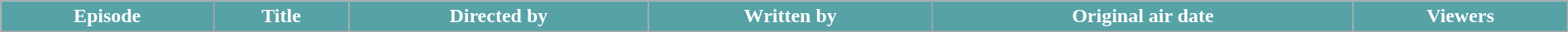<table class="wikitable plainrowheaders" style="width: 100%; margin-right: 0; background: #ffffff;">
<tr style=color:white>
<th style="background: #57A2A6;">Episode</th>
<th style="background: #57A2A6;">Title</th>
<th style="background: #57A2A6;">Directed by</th>
<th style="background: #57A2A6;">Written by</th>
<th style="background: #57A2A6;">Original air date</th>
<th style="background: #57A2A6;">Viewers<br>




</th>
</tr>
</table>
